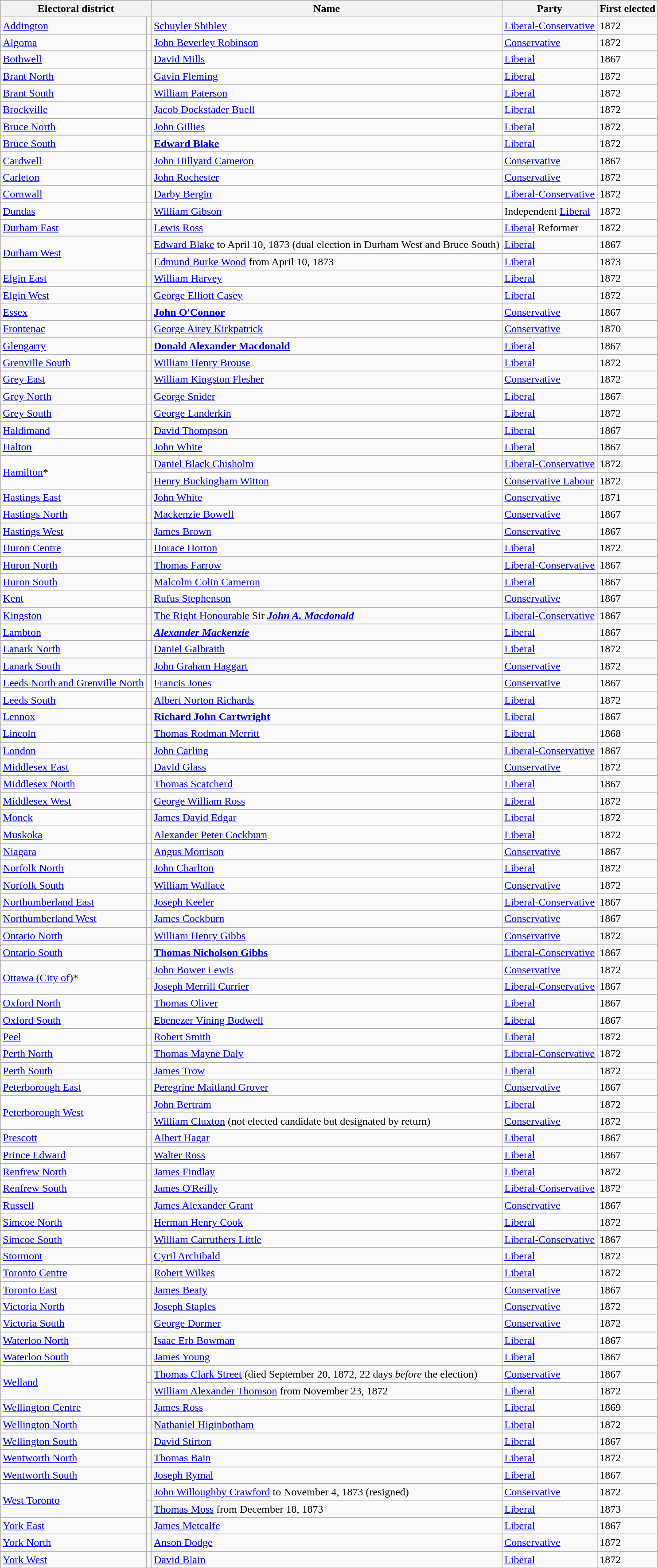<table class="wikitable">
<tr>
<th colspan="2">Electoral district</th>
<th>Name</th>
<th>Party</th>
<th>First elected</th>
</tr>
<tr>
<td><a href='#'>Addington</a></td>
<td></td>
<td><a href='#'>Schuyler Shibley</a></td>
<td><a href='#'>Liberal-Conservative</a></td>
<td>1872</td>
</tr>
<tr>
<td><a href='#'>Algoma</a></td>
<td></td>
<td><a href='#'>John Beverley Robinson</a></td>
<td><a href='#'>Conservative</a></td>
<td>1872</td>
</tr>
<tr>
<td><a href='#'>Bothwell</a></td>
<td></td>
<td><a href='#'>David Mills</a></td>
<td><a href='#'>Liberal</a></td>
<td>1867</td>
</tr>
<tr>
<td><a href='#'>Brant North</a></td>
<td></td>
<td><a href='#'>Gavin Fleming</a></td>
<td><a href='#'>Liberal</a></td>
<td>1872</td>
</tr>
<tr>
<td><a href='#'>Brant South</a></td>
<td></td>
<td><a href='#'>William Paterson</a></td>
<td><a href='#'>Liberal</a></td>
<td>1872</td>
</tr>
<tr>
<td><a href='#'>Brockville</a></td>
<td></td>
<td><a href='#'>Jacob Dockstader Buell</a></td>
<td><a href='#'>Liberal</a></td>
<td>1872</td>
</tr>
<tr>
<td><a href='#'>Bruce North</a></td>
<td></td>
<td><a href='#'>John Gillies</a></td>
<td><a href='#'>Liberal</a></td>
<td>1872</td>
</tr>
<tr>
<td><a href='#'>Bruce South</a></td>
<td></td>
<td><strong><a href='#'>Edward Blake</a></strong></td>
<td><a href='#'>Liberal</a></td>
<td>1872</td>
</tr>
<tr>
<td><a href='#'>Cardwell</a></td>
<td></td>
<td><a href='#'>John Hillyard Cameron</a></td>
<td><a href='#'>Conservative</a></td>
<td>1867</td>
</tr>
<tr>
<td><a href='#'>Carleton</a></td>
<td></td>
<td><a href='#'>John Rochester</a></td>
<td><a href='#'>Conservative</a></td>
<td>1872</td>
</tr>
<tr>
<td><a href='#'>Cornwall</a></td>
<td></td>
<td><a href='#'>Darby Bergin</a></td>
<td><a href='#'>Liberal-Conservative</a></td>
<td>1872</td>
</tr>
<tr>
<td><a href='#'>Dundas</a></td>
<td></td>
<td><a href='#'>William Gibson</a></td>
<td>Independent <a href='#'>Liberal</a></td>
<td>1872</td>
</tr>
<tr>
<td><a href='#'>Durham East</a></td>
<td></td>
<td><a href='#'>Lewis Ross</a></td>
<td><a href='#'>Liberal</a> Reformer</td>
<td>1872</td>
</tr>
<tr>
<td rowspan=2><a href='#'>Durham West</a></td>
<td></td>
<td><a href='#'>Edward Blake</a> to April 10, 1873 (dual election in Durham West and Bruce South)</td>
<td><a href='#'>Liberal</a></td>
<td>1867</td>
</tr>
<tr>
<td></td>
<td><a href='#'>Edmund Burke Wood</a> from April 10, 1873</td>
<td><a href='#'>Liberal</a></td>
<td>1873</td>
</tr>
<tr>
<td><a href='#'>Elgin East</a></td>
<td></td>
<td><a href='#'>William Harvey</a></td>
<td><a href='#'>Liberal</a></td>
<td>1872</td>
</tr>
<tr>
<td><a href='#'>Elgin West</a></td>
<td></td>
<td><a href='#'>George Elliott Casey</a></td>
<td><a href='#'>Liberal</a></td>
<td>1872</td>
</tr>
<tr>
<td><a href='#'>Essex</a></td>
<td></td>
<td><strong><a href='#'>John O'Connor</a></strong></td>
<td><a href='#'>Conservative</a></td>
<td>1867</td>
</tr>
<tr>
<td><a href='#'>Frontenac</a></td>
<td></td>
<td><a href='#'>George Airey Kirkpatrick</a></td>
<td><a href='#'>Conservative</a></td>
<td>1870</td>
</tr>
<tr>
<td><a href='#'>Glengarry</a></td>
<td></td>
<td><strong><a href='#'>Donald Alexander Macdonald</a></strong></td>
<td><a href='#'>Liberal</a></td>
<td>1867</td>
</tr>
<tr>
<td><a href='#'>Grenville South</a></td>
<td></td>
<td><a href='#'>William Henry Brouse</a></td>
<td><a href='#'>Liberal</a></td>
<td>1872</td>
</tr>
<tr>
<td><a href='#'>Grey East</a></td>
<td></td>
<td><a href='#'>William Kingston Flesher</a></td>
<td><a href='#'>Conservative</a></td>
<td>1872</td>
</tr>
<tr>
<td><a href='#'>Grey North</a></td>
<td></td>
<td><a href='#'>George Snider</a></td>
<td><a href='#'>Liberal</a></td>
<td>1867</td>
</tr>
<tr>
<td><a href='#'>Grey South</a></td>
<td></td>
<td><a href='#'>George Landerkin</a></td>
<td><a href='#'>Liberal</a></td>
<td>1872</td>
</tr>
<tr>
<td><a href='#'>Haldimand</a></td>
<td></td>
<td><a href='#'>David Thompson</a></td>
<td><a href='#'>Liberal</a></td>
<td>1867</td>
</tr>
<tr>
<td><a href='#'>Halton</a></td>
<td></td>
<td><a href='#'>John White</a></td>
<td><a href='#'>Liberal</a></td>
<td>1867</td>
</tr>
<tr>
<td rowspan=2><a href='#'>Hamilton</a>*</td>
<td></td>
<td><a href='#'>Daniel Black Chisholm</a></td>
<td><a href='#'>Liberal-Conservative</a></td>
<td>1872</td>
</tr>
<tr>
<td></td>
<td><a href='#'>Henry Buckingham Witton</a></td>
<td><a href='#'>Conservative Labour</a></td>
<td>1872</td>
</tr>
<tr>
<td><a href='#'>Hastings East</a></td>
<td></td>
<td><a href='#'>John White</a></td>
<td><a href='#'>Conservative</a></td>
<td>1871</td>
</tr>
<tr>
<td><a href='#'>Hastings North</a></td>
<td></td>
<td><a href='#'>Mackenzie Bowell</a></td>
<td><a href='#'>Conservative</a></td>
<td>1867</td>
</tr>
<tr>
<td><a href='#'>Hastings West</a></td>
<td></td>
<td><a href='#'>James Brown</a></td>
<td><a href='#'>Conservative</a></td>
<td>1867</td>
</tr>
<tr>
<td><a href='#'>Huron Centre</a></td>
<td></td>
<td><a href='#'>Horace Horton</a></td>
<td><a href='#'>Liberal</a></td>
<td>1872</td>
</tr>
<tr>
<td><a href='#'>Huron North</a></td>
<td></td>
<td><a href='#'>Thomas Farrow</a></td>
<td><a href='#'>Liberal-Conservative</a></td>
<td>1867</td>
</tr>
<tr>
<td><a href='#'>Huron South</a></td>
<td></td>
<td><a href='#'>Malcolm Colin Cameron</a></td>
<td><a href='#'>Liberal</a></td>
<td>1867</td>
</tr>
<tr>
<td><a href='#'>Kent</a></td>
<td></td>
<td><a href='#'>Rufus Stephenson</a></td>
<td><a href='#'>Conservative</a></td>
<td>1867</td>
</tr>
<tr>
<td><a href='#'>Kingston</a></td>
<td></td>
<td><a href='#'>The Right Honourable</a> Sir <strong><em><a href='#'>John A. Macdonald</a></em></strong></td>
<td><a href='#'>Liberal-Conservative</a></td>
<td>1867</td>
</tr>
<tr>
<td><a href='#'>Lambton</a></td>
<td></td>
<td><strong><em><a href='#'>Alexander Mackenzie</a></em></strong></td>
<td><a href='#'>Liberal</a></td>
<td>1867</td>
</tr>
<tr>
<td><a href='#'>Lanark North</a></td>
<td></td>
<td><a href='#'>Daniel Galbraith</a></td>
<td><a href='#'>Liberal</a></td>
<td>1872</td>
</tr>
<tr>
<td><a href='#'>Lanark South</a></td>
<td></td>
<td><a href='#'>John Graham Haggart</a></td>
<td><a href='#'>Conservative</a></td>
<td>1872</td>
</tr>
<tr>
<td><a href='#'>Leeds North and Grenville North</a></td>
<td></td>
<td><a href='#'>Francis Jones</a></td>
<td><a href='#'>Conservative</a></td>
<td>1867</td>
</tr>
<tr>
<td><a href='#'>Leeds South</a></td>
<td></td>
<td><a href='#'>Albert Norton Richards</a></td>
<td><a href='#'>Liberal</a></td>
<td>1872</td>
</tr>
<tr>
<td><a href='#'>Lennox</a></td>
<td></td>
<td><strong><a href='#'>Richard John Cartwright</a></strong></td>
<td><a href='#'>Liberal</a></td>
<td>1867</td>
</tr>
<tr>
<td><a href='#'>Lincoln</a></td>
<td></td>
<td><a href='#'>Thomas Rodman Merritt</a></td>
<td><a href='#'>Liberal</a></td>
<td>1868</td>
</tr>
<tr>
<td><a href='#'>London</a></td>
<td></td>
<td><a href='#'>John Carling</a></td>
<td><a href='#'>Liberal-Conservative</a></td>
<td>1867</td>
</tr>
<tr>
<td><a href='#'>Middlesex East</a></td>
<td></td>
<td><a href='#'>David Glass</a></td>
<td><a href='#'>Conservative</a></td>
<td>1872</td>
</tr>
<tr>
<td><a href='#'>Middlesex North</a></td>
<td></td>
<td><a href='#'>Thomas Scatcherd</a></td>
<td><a href='#'>Liberal</a></td>
<td>1867</td>
</tr>
<tr>
<td><a href='#'>Middlesex West</a></td>
<td></td>
<td><a href='#'>George William Ross</a></td>
<td><a href='#'>Liberal</a></td>
<td>1872</td>
</tr>
<tr>
<td><a href='#'>Monck</a></td>
<td></td>
<td><a href='#'>James David Edgar</a></td>
<td><a href='#'>Liberal</a></td>
<td>1872</td>
</tr>
<tr>
<td><a href='#'>Muskoka</a></td>
<td></td>
<td><a href='#'>Alexander Peter Cockburn</a></td>
<td><a href='#'>Liberal</a></td>
<td>1872</td>
</tr>
<tr>
<td><a href='#'>Niagara</a></td>
<td></td>
<td><a href='#'>Angus Morrison</a></td>
<td><a href='#'>Conservative</a></td>
<td>1867</td>
</tr>
<tr>
<td><a href='#'>Norfolk North</a></td>
<td></td>
<td><a href='#'>John Charlton</a></td>
<td><a href='#'>Liberal</a></td>
<td>1872</td>
</tr>
<tr>
<td><a href='#'>Norfolk South</a></td>
<td></td>
<td><a href='#'>William Wallace</a></td>
<td><a href='#'>Conservative</a></td>
<td>1872</td>
</tr>
<tr>
<td><a href='#'>Northumberland East</a></td>
<td></td>
<td><a href='#'>Joseph Keeler</a></td>
<td><a href='#'>Liberal-Conservative</a></td>
<td>1867</td>
</tr>
<tr>
<td><a href='#'>Northumberland West</a></td>
<td></td>
<td><a href='#'>James Cockburn</a> </td>
<td><a href='#'>Conservative</a></td>
<td>1867</td>
</tr>
<tr>
<td><a href='#'>Ontario North</a></td>
<td></td>
<td><a href='#'>William Henry Gibbs</a></td>
<td><a href='#'>Conservative</a></td>
<td>1872</td>
</tr>
<tr>
<td><a href='#'>Ontario South</a></td>
<td></td>
<td><strong><a href='#'>Thomas Nicholson Gibbs</a></strong></td>
<td><a href='#'>Liberal-Conservative</a></td>
<td>1867</td>
</tr>
<tr>
<td rowspan=2><a href='#'>Ottawa (City of)</a>*</td>
<td></td>
<td><a href='#'>John Bower Lewis</a></td>
<td><a href='#'>Conservative</a></td>
<td>1872</td>
</tr>
<tr>
<td></td>
<td><a href='#'>Joseph Merrill Currier</a></td>
<td><a href='#'>Liberal-Conservative</a></td>
<td>1867</td>
</tr>
<tr>
<td><a href='#'>Oxford North</a></td>
<td></td>
<td><a href='#'>Thomas Oliver</a></td>
<td><a href='#'>Liberal</a></td>
<td>1867</td>
</tr>
<tr>
<td><a href='#'>Oxford South</a></td>
<td></td>
<td><a href='#'>Ebenezer Vining Bodwell</a></td>
<td><a href='#'>Liberal</a></td>
<td>1867</td>
</tr>
<tr>
<td><a href='#'>Peel</a></td>
<td></td>
<td><a href='#'>Robert Smith</a></td>
<td><a href='#'>Liberal</a></td>
<td>1872</td>
</tr>
<tr>
<td><a href='#'>Perth North</a></td>
<td></td>
<td><a href='#'>Thomas Mayne Daly</a></td>
<td><a href='#'>Liberal-Conservative</a></td>
<td>1872</td>
</tr>
<tr>
<td><a href='#'>Perth South</a></td>
<td></td>
<td><a href='#'>James Trow</a></td>
<td><a href='#'>Liberal</a></td>
<td>1872</td>
</tr>
<tr>
<td><a href='#'>Peterborough East</a></td>
<td></td>
<td><a href='#'>Peregrine Maitland Grover</a></td>
<td><a href='#'>Conservative</a></td>
<td>1867</td>
</tr>
<tr>
<td rowspan=2><a href='#'>Peterborough West</a></td>
<td></td>
<td><a href='#'>John Bertram</a></td>
<td><a href='#'>Liberal</a></td>
<td>1872</td>
</tr>
<tr>
<td></td>
<td><a href='#'>William Cluxton</a> (not elected candidate but designated by return)</td>
<td><a href='#'>Conservative</a></td>
<td>1872</td>
</tr>
<tr>
<td><a href='#'>Prescott</a></td>
<td></td>
<td><a href='#'>Albert Hagar</a></td>
<td><a href='#'>Liberal</a></td>
<td>1867</td>
</tr>
<tr>
<td><a href='#'>Prince Edward</a></td>
<td></td>
<td><a href='#'>Walter Ross</a></td>
<td><a href='#'>Liberal</a></td>
<td>1867</td>
</tr>
<tr>
<td><a href='#'>Renfrew North</a></td>
<td></td>
<td><a href='#'>James Findlay</a></td>
<td><a href='#'>Liberal</a></td>
<td>1872</td>
</tr>
<tr>
<td><a href='#'>Renfrew South</a></td>
<td></td>
<td><a href='#'>James O'Reilly</a></td>
<td><a href='#'>Liberal-Conservative</a></td>
<td>1872</td>
</tr>
<tr>
<td><a href='#'>Russell</a></td>
<td></td>
<td><a href='#'>James Alexander Grant</a></td>
<td><a href='#'>Conservative</a></td>
<td>1867</td>
</tr>
<tr>
<td><a href='#'>Simcoe North</a></td>
<td></td>
<td><a href='#'>Herman Henry Cook</a></td>
<td><a href='#'>Liberal</a></td>
<td>1872</td>
</tr>
<tr>
<td><a href='#'>Simcoe South</a></td>
<td></td>
<td><a href='#'>William Carruthers Little</a></td>
<td><a href='#'>Liberal-Conservative</a></td>
<td>1867</td>
</tr>
<tr>
<td><a href='#'>Stormont</a></td>
<td></td>
<td><a href='#'>Cyril Archibald</a></td>
<td><a href='#'>Liberal</a></td>
<td>1872</td>
</tr>
<tr>
<td><a href='#'>Toronto Centre</a></td>
<td></td>
<td><a href='#'>Robert Wilkes</a></td>
<td><a href='#'>Liberal</a></td>
<td>1872</td>
</tr>
<tr>
<td><a href='#'>Toronto East</a></td>
<td></td>
<td><a href='#'>James Beaty</a></td>
<td><a href='#'>Conservative</a></td>
<td>1867</td>
</tr>
<tr>
<td><a href='#'>Victoria North</a></td>
<td></td>
<td><a href='#'>Joseph Staples</a></td>
<td><a href='#'>Conservative</a></td>
<td>1872</td>
</tr>
<tr>
<td><a href='#'>Victoria South</a></td>
<td></td>
<td><a href='#'>George Dormer</a></td>
<td><a href='#'>Conservative</a></td>
<td>1872</td>
</tr>
<tr>
<td><a href='#'>Waterloo North</a></td>
<td></td>
<td><a href='#'>Isaac Erb Bowman</a></td>
<td><a href='#'>Liberal</a></td>
<td>1867</td>
</tr>
<tr>
<td><a href='#'>Waterloo South</a></td>
<td></td>
<td><a href='#'>James Young</a></td>
<td><a href='#'>Liberal</a></td>
<td>1867</td>
</tr>
<tr>
<td rowspan=2><a href='#'>Welland</a></td>
<td></td>
<td><a href='#'>Thomas Clark Street</a> (died September 20, 1872, 22 days <em>before</em> the election)</td>
<td><a href='#'>Conservative</a></td>
<td>1867</td>
</tr>
<tr>
<td></td>
<td><a href='#'>William Alexander Thomson</a> from November 23, 1872</td>
<td><a href='#'>Liberal</a></td>
<td>1872</td>
</tr>
<tr>
<td><a href='#'>Wellington Centre</a></td>
<td></td>
<td><a href='#'>James Ross</a></td>
<td><a href='#'>Liberal</a></td>
<td>1869</td>
</tr>
<tr>
<td><a href='#'>Wellington North</a></td>
<td></td>
<td><a href='#'>Nathaniel Higinbotham</a></td>
<td><a href='#'>Liberal</a></td>
<td>1872</td>
</tr>
<tr>
<td><a href='#'>Wellington South</a></td>
<td></td>
<td><a href='#'>David Stirton</a></td>
<td><a href='#'>Liberal</a></td>
<td>1867</td>
</tr>
<tr>
<td><a href='#'>Wentworth North</a></td>
<td></td>
<td><a href='#'>Thomas Bain</a></td>
<td><a href='#'>Liberal</a></td>
<td>1872</td>
</tr>
<tr>
<td><a href='#'>Wentworth South</a></td>
<td></td>
<td><a href='#'>Joseph Rymal</a></td>
<td><a href='#'>Liberal</a></td>
<td>1867</td>
</tr>
<tr>
<td rowspan=2><a href='#'>West Toronto</a></td>
<td></td>
<td><a href='#'>John Willoughby Crawford</a> to November 4, 1873 (resigned)</td>
<td><a href='#'>Conservative</a></td>
<td>1872</td>
</tr>
<tr>
<td></td>
<td><a href='#'>Thomas Moss</a> from December 18, 1873</td>
<td><a href='#'>Liberal</a></td>
<td>1873</td>
</tr>
<tr>
<td><a href='#'>York East</a></td>
<td></td>
<td><a href='#'>James Metcalfe</a></td>
<td><a href='#'>Liberal</a></td>
<td>1867</td>
</tr>
<tr>
<td><a href='#'>York North</a></td>
<td></td>
<td><a href='#'>Anson Dodge</a></td>
<td><a href='#'>Conservative</a></td>
<td>1872</td>
</tr>
<tr>
<td><a href='#'>York West</a></td>
<td></td>
<td><a href='#'>David Blain</a></td>
<td><a href='#'>Liberal</a></td>
<td>1872</td>
</tr>
</table>
